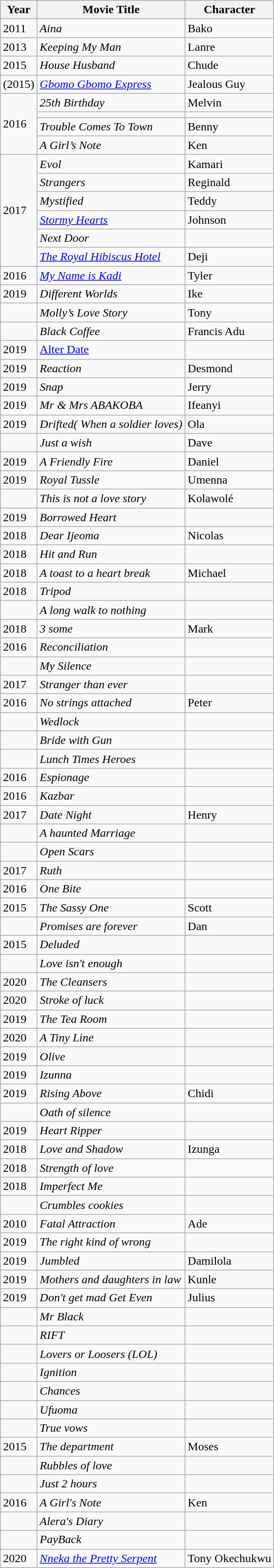<table class="wikitable">
<tr>
<th>Year</th>
<th>Movie Title</th>
<th>Character</th>
</tr>
<tr>
<td>2011</td>
<td><em>Aina</em></td>
<td>Bako</td>
</tr>
<tr>
<td>2013</td>
<td><em>Keeping My Man</em></td>
<td>Lanre</td>
</tr>
<tr>
<td>2015</td>
<td><em>House Husband</em></td>
<td>Chude</td>
</tr>
<tr>
<td>(2015)</td>
<td><em><a href='#'>Gbomo Gbomo Express</a></em></td>
<td>Jealous Guy</td>
</tr>
<tr>
<td rowspan="4">2016</td>
<td><em>25th Birthday</em></td>
<td>Melvin</td>
</tr>
<tr>
<td></td>
<td></td>
</tr>
<tr>
<td><em>Trouble Comes To Town</em></td>
<td>Benny</td>
</tr>
<tr>
<td><em>A Girl’s Note</em></td>
<td>Ken</td>
</tr>
<tr>
<td rowspan="6">2017</td>
<td><em>Evol</em></td>
<td>Kamari</td>
</tr>
<tr>
<td><em>Strangers</em></td>
<td>Reginald</td>
</tr>
<tr>
<td><em>Mystified</em></td>
<td>Teddy</td>
</tr>
<tr>
<td><em><a href='#'>Stormy Hearts</a></em></td>
<td>Johnson</td>
</tr>
<tr>
<td><em>Next Door</em></td>
<td></td>
</tr>
<tr>
<td><em><a href='#'>The Royal Hibiscus Hotel</a></em></td>
<td>Deji</td>
</tr>
<tr>
<td>2016</td>
<td><em><a href='#'>My Name is Kadi</a></em></td>
<td>Tyler</td>
</tr>
<tr>
<td>2019</td>
<td><em>Different Worlds</em></td>
<td>Ike</td>
</tr>
<tr>
<td></td>
<td><em>Molly’s Love Story</em></td>
<td>Tony</td>
</tr>
<tr>
<td></td>
<td><em>Black Coffee</em></td>
<td>Francis Adu</td>
</tr>
<tr>
<td>2019</td>
<td><a href='#'>Alter Date</a></td>
<td></td>
</tr>
<tr>
<td>2019</td>
<td><em>Reaction</em></td>
<td>Desmond</td>
</tr>
<tr>
<td>2019</td>
<td><em>Snap</em></td>
<td>Jerry</td>
</tr>
<tr>
<td>2019</td>
<td><em>Mr & Mrs ABAKOBA</em></td>
<td>Ifeanyi</td>
</tr>
<tr>
<td>2019</td>
<td><em>Drifted( When a soldier loves)</em></td>
<td>Ola</td>
</tr>
<tr>
<td></td>
<td><em>Just a wish</em></td>
<td>Dave</td>
</tr>
<tr>
<td>2019</td>
<td><em>A Friendly Fire</em></td>
<td>Daniel</td>
</tr>
<tr>
<td>2019</td>
<td><em>Royal Tussle</em></td>
<td>Umenna</td>
</tr>
<tr>
<td></td>
<td><em>This is not a love story</em></td>
<td>Kolawolé</td>
</tr>
<tr>
<td>2019</td>
<td><em>Borrowed Heart</em></td>
<td></td>
</tr>
<tr>
<td>2018</td>
<td><em>Dear Ijeoma</em></td>
<td>Nicolas</td>
</tr>
<tr>
<td>2018</td>
<td><em>Hit and Run</em></td>
<td></td>
</tr>
<tr>
<td>2018</td>
<td><em>A toast to a heart break</em></td>
<td>Michael</td>
</tr>
<tr>
<td>2018</td>
<td><em>Tripod</em></td>
<td></td>
</tr>
<tr>
<td></td>
<td><em>A long walk to nothing</em></td>
<td></td>
</tr>
<tr>
<td>2018</td>
<td><em>3 some</em></td>
<td>Mark</td>
</tr>
<tr>
<td>2016</td>
<td><em>Reconciliation</em></td>
<td></td>
</tr>
<tr>
<td></td>
<td><em>My Silence</em></td>
<td></td>
</tr>
<tr>
<td>2017</td>
<td><em>Stranger than ever</em></td>
<td></td>
</tr>
<tr>
<td>2016</td>
<td><em>No strings attached</em></td>
<td>Peter</td>
</tr>
<tr>
<td></td>
<td><em>Wedlock</em></td>
<td></td>
</tr>
<tr>
<td></td>
<td><em>Bride with Gun</em></td>
<td></td>
</tr>
<tr>
<td></td>
<td><em>Lunch Times Heroes</em></td>
<td></td>
</tr>
<tr>
<td>2016</td>
<td><em>Espionage</em></td>
<td></td>
</tr>
<tr>
<td>2016</td>
<td><em>Kazbar</em></td>
<td></td>
</tr>
<tr>
<td>2017</td>
<td><em>Date Night</em></td>
<td>Henry</td>
</tr>
<tr>
<td></td>
<td><em>A haunted Marriage</em></td>
<td></td>
</tr>
<tr>
<td></td>
<td><em>Open Scars</em></td>
<td></td>
</tr>
<tr>
<td>2017</td>
<td><em>Ruth</em></td>
<td></td>
</tr>
<tr>
<td>2016</td>
<td><em>One Bite</em></td>
<td></td>
</tr>
<tr>
<td>2015</td>
<td><em>The Sassy One</em></td>
<td>Scott</td>
</tr>
<tr>
<td></td>
<td><em>Promises are forever</em></td>
<td>Dan</td>
</tr>
<tr>
<td>2015</td>
<td><em>Deluded</em></td>
<td></td>
</tr>
<tr>
<td></td>
<td><em>Love isn't enough</em></td>
<td></td>
</tr>
<tr>
<td>2020</td>
<td><em>The Cleansers</em></td>
<td></td>
</tr>
<tr>
<td>2020</td>
<td><em>Stroke of luck</em></td>
<td></td>
</tr>
<tr>
<td>2019</td>
<td><em>The Tea Room</em></td>
<td></td>
</tr>
<tr>
<td>2020</td>
<td><em>A Tiny Line</em></td>
<td></td>
</tr>
<tr>
<td>2019</td>
<td><em>Olive</em></td>
<td></td>
</tr>
<tr>
<td>2019</td>
<td><em>Izunna</em></td>
<td></td>
</tr>
<tr>
<td>2019</td>
<td><em>Rising Above</em></td>
<td>Chidi</td>
</tr>
<tr>
<td></td>
<td><em>Oath of silence</em></td>
<td></td>
</tr>
<tr>
<td>2019</td>
<td><em>Heart Ripper</em></td>
<td></td>
</tr>
<tr>
<td>2018</td>
<td><em>Love and Shadow</em></td>
<td>Izunga</td>
</tr>
<tr>
<td>2018</td>
<td><em>Strength of love</em></td>
<td></td>
</tr>
<tr>
<td>2018</td>
<td><em>Imperfect Me</em></td>
<td></td>
</tr>
<tr>
<td></td>
<td><em>Crumbles cookies</em></td>
<td></td>
</tr>
<tr>
<td>2010</td>
<td><em>Fatal Attraction</em></td>
<td>Ade</td>
</tr>
<tr>
<td>2019</td>
<td><em>The right kind of wrong</em></td>
<td></td>
</tr>
<tr>
<td>2019</td>
<td><em>Jumbled</em></td>
<td>Damilola</td>
</tr>
<tr>
<td>2019</td>
<td><em>Mothers and daughters in law</em></td>
<td>Kunle</td>
</tr>
<tr>
<td>2019</td>
<td><em>Don't get mad Get Even</em></td>
<td>Julius</td>
</tr>
<tr>
<td></td>
<td><em>Mr Black</em></td>
<td></td>
</tr>
<tr>
<td></td>
<td><em>RIFT</em></td>
<td></td>
</tr>
<tr>
<td></td>
<td><em>Lovers or Loosers (LOL)</em></td>
<td></td>
</tr>
<tr>
<td></td>
<td><em>Ignition</em></td>
<td></td>
</tr>
<tr>
<td></td>
<td><em>Chances</em></td>
<td></td>
</tr>
<tr>
<td></td>
<td><em>Ufuoma</em></td>
<td></td>
</tr>
<tr>
<td></td>
<td><em>True vows</em></td>
<td></td>
</tr>
<tr>
<td>2015</td>
<td><em>The department</em></td>
<td>Moses</td>
</tr>
<tr>
<td></td>
<td><em>Rubbles of love</em></td>
<td></td>
</tr>
<tr>
<td></td>
<td><em>Just 2 hours</em></td>
<td></td>
</tr>
<tr>
<td>2016</td>
<td><em>A Girl's Note</em></td>
<td>Ken</td>
</tr>
<tr>
<td></td>
<td><em>Alera's Diary</em></td>
<td></td>
</tr>
<tr>
<td></td>
<td><em>PayBack</em></td>
<td></td>
</tr>
<tr>
<td>2020</td>
<td><a href='#'><em>Nneka the Pretty Serpent</em></a></td>
<td>Tony Okechukwu</td>
</tr>
</table>
